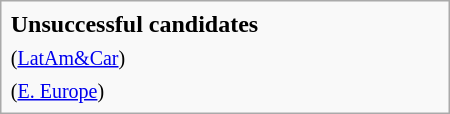<table class="infobox" width="300px">
<tr>
<td><strong>Unsuccessful candidates</strong></td>
</tr>
<tr>
<td> <small>(<a href='#'>LatAm&Car</a>)</small></td>
</tr>
<tr>
<td> <small>(<a href='#'>E. Europe</a>)</small></td>
</tr>
</table>
